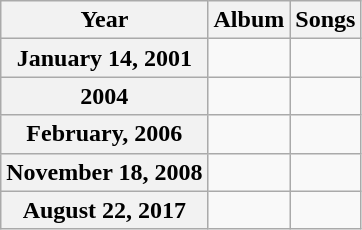<table class="wikitable">
<tr>
<th>Year</th>
<th>Album</th>
<th>Songs</th>
</tr>
<tr>
<th bgcolor="#E7EBEE">January 14, 2001</th>
<td><br></td>
<td><br></td>
</tr>
<tr>
<th bgcolor="#E7EBEE">2004</th>
<td><br></td>
<td><br></td>
</tr>
<tr>
<th bgcolor="#E7EBEE">February, 2006</th>
<td><br></td>
<td><br></td>
</tr>
<tr>
<th bgcolor="#E7EBEE">November 18, 2008</th>
<td><br></td>
<td><br></td>
</tr>
<tr>
<th bgcolor="#E7EBEE">August 22, 2017</th>
<td><br></td>
<td><br></td>
</tr>
</table>
